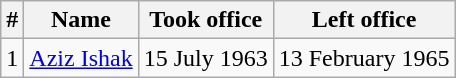<table class="wikitable">
<tr>
<th>#</th>
<th>Name</th>
<th>Took office</th>
<th>Left office</th>
</tr>
<tr>
<td>1</td>
<td><a href='#'>Aziz Ishak</a></td>
<td>15 July 1963</td>
<td>13 February 1965</td>
</tr>
</table>
